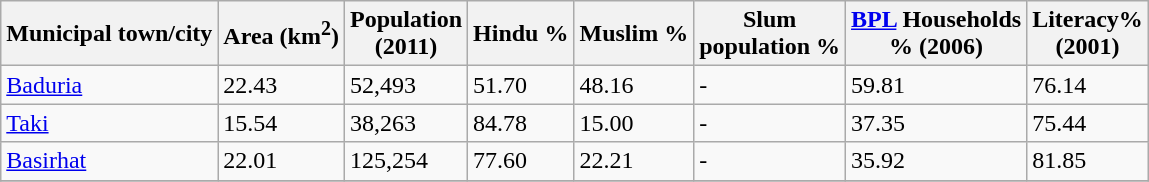<table class="wikitable sortable">
<tr>
<th>Municipal town/city</th>
<th>Area (km<sup>2</sup>)</th>
<th>Population<br>(2011)</th>
<th>Hindu %</th>
<th>Muslim %</th>
<th>Slum<br> population %</th>
<th><a href='#'>BPL</a> Households<br> % (2006)</th>
<th>Literacy%<br> (2001)</th>
</tr>
<tr>
<td><a href='#'>Baduria</a></td>
<td>22.43</td>
<td>52,493</td>
<td>51.70</td>
<td>48.16</td>
<td>-</td>
<td>59.81</td>
<td>76.14</td>
</tr>
<tr>
<td><a href='#'>Taki</a></td>
<td>15.54</td>
<td>38,263</td>
<td>84.78</td>
<td>15.00</td>
<td>-</td>
<td>37.35</td>
<td>75.44</td>
</tr>
<tr>
<td><a href='#'>Basirhat</a></td>
<td>22.01</td>
<td>125,254</td>
<td>77.60</td>
<td>22.21</td>
<td>-</td>
<td>35.92</td>
<td>81.85</td>
</tr>
<tr>
</tr>
</table>
